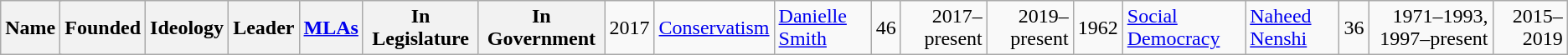<table class="wikitable">
<tr>
<th colspan=2>Name</th>
<th>Founded</th>
<th>Ideology</th>
<th>Leader</th>
<th><a href='#'>MLAs</a></th>
<th>In Legislature</th>
<th>In Government<br></th>
<td>2017</td>
<td><a href='#'>Conservatism</a></td>
<td><a href='#'>Danielle Smith</a></td>
<td align="right">46</td>
<td align="right">2017–present</td>
<td align="right">2019–present<br></td>
<td>1962</td>
<td><a href='#'>Social Democracy</a></td>
<td><a href='#'>Naheed Nenshi</a></td>
<td align="right">36</td>
<td align="right">1971–1993, 1997–present</td>
<td align="right">2015–2019</td>
</tr>
</table>
